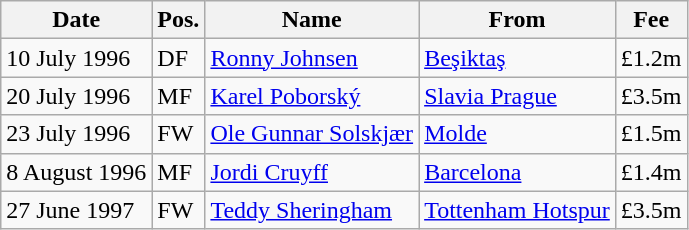<table class="wikitable">
<tr>
<th>Date</th>
<th>Pos.</th>
<th>Name</th>
<th>From</th>
<th>Fee</th>
</tr>
<tr>
<td>10 July 1996</td>
<td>DF</td>
<td> <a href='#'>Ronny Johnsen</a></td>
<td> <a href='#'>Beşiktaş</a></td>
<td>£1.2m</td>
</tr>
<tr>
<td>20 July 1996</td>
<td>MF</td>
<td> <a href='#'>Karel Poborský</a></td>
<td> <a href='#'>Slavia Prague</a></td>
<td>£3.5m</td>
</tr>
<tr>
<td>23 July 1996</td>
<td>FW</td>
<td> <a href='#'>Ole Gunnar Solskjær</a></td>
<td> <a href='#'>Molde</a></td>
<td>£1.5m</td>
</tr>
<tr>
<td>8 August 1996</td>
<td>MF</td>
<td> <a href='#'>Jordi Cruyff</a></td>
<td> <a href='#'>Barcelona</a></td>
<td>£1.4m</td>
</tr>
<tr>
<td>27 June 1997</td>
<td>FW</td>
<td> <a href='#'>Teddy Sheringham</a></td>
<td> <a href='#'>Tottenham Hotspur</a></td>
<td>£3.5m</td>
</tr>
</table>
